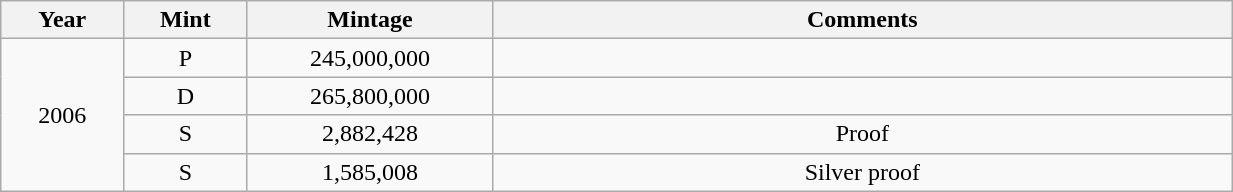<table class="wikitable sortable" style="min-width:65%; text-align:center;">
<tr>
<th width="10%">Year</th>
<th width="10%">Mint</th>
<th width="20%">Mintage</th>
<th width="60%">Comments</th>
</tr>
<tr>
<td rowspan="4">2006</td>
<td>P</td>
<td>245,000,000</td>
<td></td>
</tr>
<tr>
<td>D</td>
<td>265,800,000</td>
<td></td>
</tr>
<tr>
<td>S</td>
<td>2,882,428</td>
<td>Proof</td>
</tr>
<tr>
<td>S</td>
<td>1,585,008</td>
<td>Silver proof</td>
</tr>
</table>
